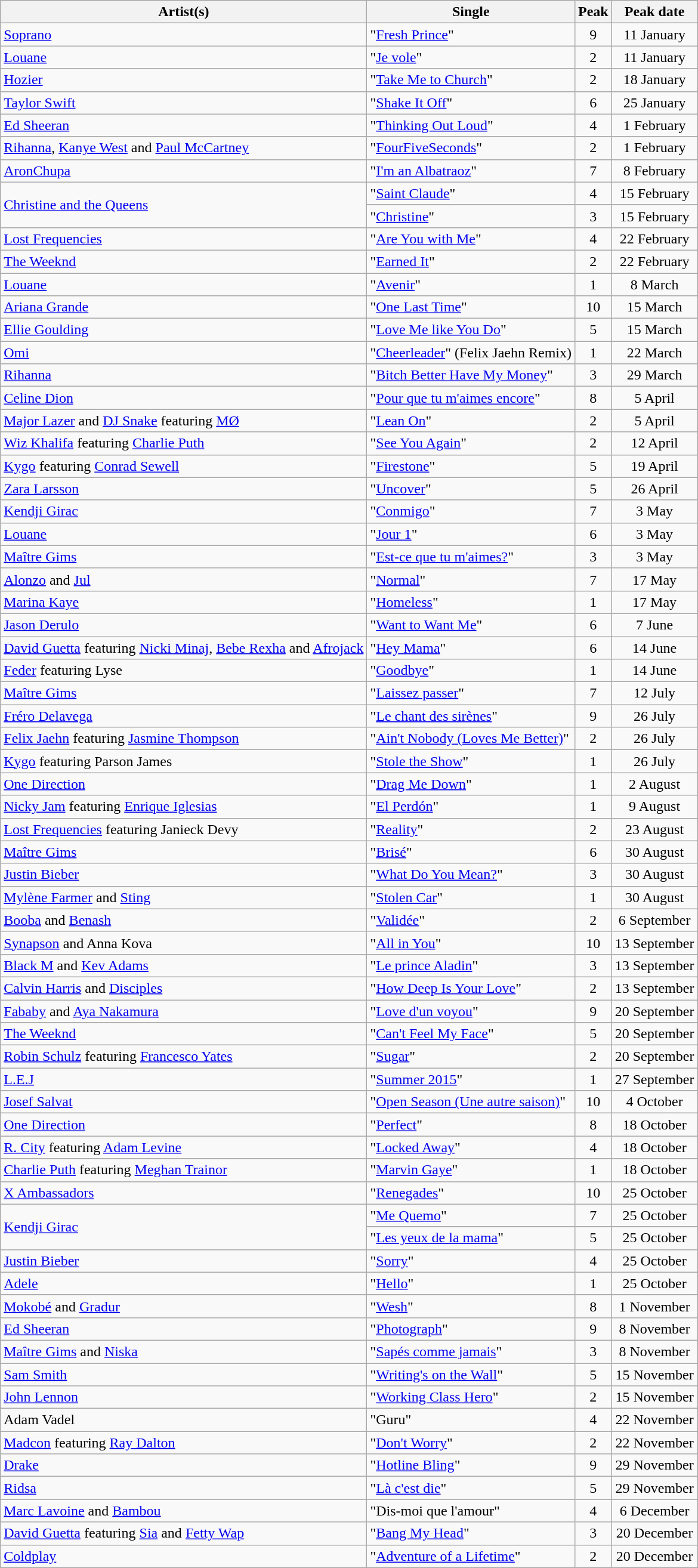<table class="wikitable sortable">
<tr>
<th>Artist(s)</th>
<th>Single</th>
<th>Peak</th>
<th>Peak date</th>
</tr>
<tr>
<td><a href='#'>Soprano</a></td>
<td>"<a href='#'>Fresh Prince</a>"</td>
<td style="text-align:center;">9</td>
<td style="text-align:center;">11 January</td>
</tr>
<tr>
<td><a href='#'>Louane</a></td>
<td>"<a href='#'>Je vole</a>"</td>
<td style="text-align:center;">2</td>
<td style="text-align:center;">11 January</td>
</tr>
<tr>
<td><a href='#'>Hozier</a></td>
<td>"<a href='#'>Take Me to Church</a>"</td>
<td style="text-align:center;">2</td>
<td style="text-align:center;">18 January</td>
</tr>
<tr>
<td><a href='#'>Taylor Swift</a></td>
<td>"<a href='#'>Shake It Off</a>"</td>
<td style="text-align:center;">6</td>
<td style="text-align:center;">25 January</td>
</tr>
<tr>
<td><a href='#'>Ed Sheeran</a></td>
<td>"<a href='#'>Thinking Out Loud</a>"</td>
<td style="text-align:center;">4</td>
<td style="text-align:center;">1 February</td>
</tr>
<tr>
<td><a href='#'>Rihanna</a>, <a href='#'>Kanye West</a> and <a href='#'>Paul McCartney</a></td>
<td>"<a href='#'>FourFiveSeconds</a>"</td>
<td style="text-align:center;">2</td>
<td style="text-align:center;">1 February</td>
</tr>
<tr>
<td><a href='#'>AronChupa</a></td>
<td>"<a href='#'>I'm an Albatraoz</a>"</td>
<td style="text-align:center;">7</td>
<td style="text-align:center;">8 February</td>
</tr>
<tr>
<td rowspan="2"><a href='#'>Christine and the Queens</a></td>
<td>"<a href='#'>Saint Claude</a>"</td>
<td style="text-align:center;">4</td>
<td style="text-align:center;">15 February</td>
</tr>
<tr>
<td>"<a href='#'>Christine</a>"</td>
<td style="text-align:center;">3</td>
<td style="text-align:center;">15 February</td>
</tr>
<tr>
<td><a href='#'>Lost Frequencies</a></td>
<td>"<a href='#'>Are You with Me</a>"</td>
<td style="text-align:center;">4</td>
<td style="text-align:center;">22 February</td>
</tr>
<tr>
<td><a href='#'>The Weeknd</a></td>
<td>"<a href='#'>Earned It</a>"</td>
<td style="text-align:center;">2</td>
<td style="text-align:center;">22 February</td>
</tr>
<tr>
<td><a href='#'>Louane</a></td>
<td>"<a href='#'>Avenir</a>"</td>
<td style="text-align:center;">1</td>
<td style="text-align:center;">8 March</td>
</tr>
<tr>
<td><a href='#'>Ariana Grande</a></td>
<td>"<a href='#'>One Last Time</a>"</td>
<td style="text-align:center;">10</td>
<td style="text-align:center;">15 March</td>
</tr>
<tr>
<td><a href='#'>Ellie Goulding</a></td>
<td>"<a href='#'>Love Me like You Do</a>"</td>
<td style="text-align:center;">5</td>
<td style="text-align:center;">15 March</td>
</tr>
<tr>
<td><a href='#'>Omi</a></td>
<td>"<a href='#'>Cheerleader</a>" (Felix Jaehn Remix)</td>
<td style="text-align:center;">1</td>
<td style="text-align:center;">22 March</td>
</tr>
<tr>
<td><a href='#'>Rihanna</a></td>
<td>"<a href='#'>Bitch Better Have My Money</a>"</td>
<td style="text-align:center;">3</td>
<td style="text-align:center;">29 March</td>
</tr>
<tr>
<td><a href='#'>Celine Dion</a></td>
<td>"<a href='#'>Pour que tu m'aimes encore</a>"</td>
<td style="text-align:center;">8</td>
<td style="text-align:center;">5 April</td>
</tr>
<tr>
<td><a href='#'>Major Lazer</a> and <a href='#'>DJ Snake</a> featuring <a href='#'>MØ</a></td>
<td>"<a href='#'>Lean On</a>"</td>
<td style="text-align:center;">2</td>
<td style="text-align:center;">5 April</td>
</tr>
<tr>
<td><a href='#'>Wiz Khalifa</a> featuring <a href='#'>Charlie Puth</a></td>
<td>"<a href='#'>See You Again</a>"</td>
<td style="text-align:center;">2</td>
<td style="text-align:center;">12 April</td>
</tr>
<tr>
<td><a href='#'>Kygo</a> featuring <a href='#'>Conrad Sewell</a></td>
<td>"<a href='#'>Firestone</a>"</td>
<td style="text-align:center;">5</td>
<td style="text-align:center;">19 April</td>
</tr>
<tr>
<td><a href='#'>Zara Larsson</a></td>
<td>"<a href='#'>Uncover</a>"</td>
<td style="text-align:center;">5</td>
<td style="text-align:center;">26 April</td>
</tr>
<tr>
<td><a href='#'>Kendji Girac</a></td>
<td>"<a href='#'>Conmigo</a>"</td>
<td style="text-align:center;">7</td>
<td style="text-align:center;">3 May</td>
</tr>
<tr>
<td><a href='#'>Louane</a></td>
<td>"<a href='#'>Jour 1</a>"</td>
<td style="text-align:center;">6</td>
<td style="text-align:center;">3 May</td>
</tr>
<tr>
<td><a href='#'>Maître Gims</a></td>
<td>"<a href='#'>Est-ce que tu m'aimes?</a>"</td>
<td style="text-align:center;">3</td>
<td style="text-align:center;">3 May</td>
</tr>
<tr>
<td><a href='#'>Alonzo</a> and <a href='#'>Jul</a></td>
<td>"<a href='#'>Normal</a>"</td>
<td style="text-align:center;">7</td>
<td style="text-align:center;">17 May</td>
</tr>
<tr>
<td><a href='#'>Marina Kaye</a></td>
<td>"<a href='#'>Homeless</a>"</td>
<td style="text-align:center;">1</td>
<td style="text-align:center;">17 May</td>
</tr>
<tr>
<td><a href='#'>Jason Derulo</a></td>
<td>"<a href='#'>Want to Want Me</a>"</td>
<td style="text-align:center;">6</td>
<td style="text-align:center;">7 June</td>
</tr>
<tr>
<td><a href='#'>David Guetta</a> featuring <a href='#'>Nicki Minaj</a>, <a href='#'>Bebe Rexha</a> and <a href='#'>Afrojack</a></td>
<td>"<a href='#'>Hey Mama</a>"</td>
<td style="text-align:center;">6</td>
<td style="text-align:center;">14 June</td>
</tr>
<tr>
<td><a href='#'>Feder</a> featuring Lyse</td>
<td>"<a href='#'>Goodbye</a>"</td>
<td style="text-align:center;">1</td>
<td style="text-align:center;">14 June</td>
</tr>
<tr>
<td><a href='#'>Maître Gims</a></td>
<td>"<a href='#'>Laissez passer</a>"</td>
<td style="text-align:center;">7</td>
<td style="text-align:center;">12 July</td>
</tr>
<tr>
<td><a href='#'>Fréro Delavega</a></td>
<td>"<a href='#'>Le chant des sirènes</a>"</td>
<td style="text-align:center;">9</td>
<td style="text-align:center;">26 July</td>
</tr>
<tr>
<td><a href='#'>Felix Jaehn</a> featuring <a href='#'>Jasmine Thompson</a></td>
<td>"<a href='#'>Ain't Nobody (Loves Me Better)</a>"</td>
<td style="text-align:center;">2</td>
<td style="text-align:center;">26 July</td>
</tr>
<tr>
<td><a href='#'>Kygo</a> featuring Parson James</td>
<td>"<a href='#'>Stole the Show</a>"</td>
<td style="text-align:center;">1</td>
<td style="text-align:center;">26 July</td>
</tr>
<tr>
<td><a href='#'>One Direction</a></td>
<td>"<a href='#'>Drag Me Down</a>"</td>
<td style="text-align:center;">1</td>
<td style="text-align:center;">2 August</td>
</tr>
<tr>
<td><a href='#'>Nicky Jam</a> featuring <a href='#'>Enrique Iglesias</a></td>
<td>"<a href='#'>El Perdón</a>"</td>
<td style="text-align:center;">1</td>
<td style="text-align:center;">9 August</td>
</tr>
<tr>
<td><a href='#'>Lost Frequencies</a> featuring Janieck Devy</td>
<td>"<a href='#'>Reality</a>"</td>
<td style="text-align:center;">2</td>
<td style="text-align:center;">23 August</td>
</tr>
<tr>
<td><a href='#'>Maître Gims</a></td>
<td>"<a href='#'>Brisé</a>"</td>
<td style="text-align:center;">6</td>
<td style="text-align:center;">30 August</td>
</tr>
<tr>
<td><a href='#'>Justin Bieber</a></td>
<td>"<a href='#'>What Do You Mean?</a>"</td>
<td style="text-align:center;">3</td>
<td style="text-align:center;">30 August</td>
</tr>
<tr>
<td><a href='#'>Mylène Farmer</a> and <a href='#'>Sting</a></td>
<td>"<a href='#'>Stolen Car</a>"</td>
<td style="text-align:center;">1</td>
<td style="text-align:center;">30 August</td>
</tr>
<tr>
<td><a href='#'>Booba</a> and <a href='#'>Benash</a></td>
<td>"<a href='#'>Validée</a>"</td>
<td style="text-align:center;">2</td>
<td style="text-align:center;">6 September</td>
</tr>
<tr>
<td><a href='#'>Synapson</a> and Anna Kova</td>
<td>"<a href='#'>All in You</a>"</td>
<td style="text-align:center;">10</td>
<td style="text-align:center;">13 September</td>
</tr>
<tr>
<td><a href='#'>Black M</a> and <a href='#'>Kev Adams</a></td>
<td>"<a href='#'>Le prince Aladin</a>"</td>
<td style="text-align:center;">3</td>
<td style="text-align:center;">13 September</td>
</tr>
<tr>
<td><a href='#'>Calvin Harris</a> and <a href='#'>Disciples</a></td>
<td>"<a href='#'>How Deep Is Your Love</a>"</td>
<td style="text-align:center;">2</td>
<td style="text-align:center;">13 September</td>
</tr>
<tr>
<td><a href='#'>Fababy</a> and <a href='#'>Aya Nakamura</a></td>
<td>"<a href='#'>Love d'un voyou</a>"</td>
<td style="text-align:center;">9</td>
<td style="text-align:center;">20 September</td>
</tr>
<tr>
<td><a href='#'>The Weeknd</a></td>
<td>"<a href='#'>Can't Feel My Face</a>"</td>
<td style="text-align:center;">5</td>
<td style="text-align:center;">20 September</td>
</tr>
<tr>
<td><a href='#'>Robin Schulz</a> featuring <a href='#'>Francesco Yates</a></td>
<td>"<a href='#'>Sugar</a>"</td>
<td style="text-align:center;">2</td>
<td style="text-align:center;">20 September</td>
</tr>
<tr>
<td><a href='#'>L.E.J</a></td>
<td>"<a href='#'>Summer 2015</a>"</td>
<td style="text-align:center;">1</td>
<td style="text-align:center;">27 September</td>
</tr>
<tr>
<td><a href='#'>Josef Salvat</a></td>
<td>"<a href='#'>Open Season (Une autre saison)</a>"</td>
<td style="text-align:center;">10</td>
<td style="text-align:center;">4 October</td>
</tr>
<tr>
<td><a href='#'>One Direction</a></td>
<td>"<a href='#'>Perfect</a>"</td>
<td style="text-align:center;">8</td>
<td style="text-align:center;">18 October</td>
</tr>
<tr>
<td><a href='#'>R. City</a> featuring <a href='#'>Adam Levine</a></td>
<td>"<a href='#'>Locked Away</a>"</td>
<td style="text-align:center;">4</td>
<td style="text-align:center;">18 October</td>
</tr>
<tr>
<td><a href='#'>Charlie Puth</a> featuring <a href='#'>Meghan Trainor</a></td>
<td>"<a href='#'>Marvin Gaye</a>"</td>
<td style="text-align:center;">1</td>
<td style="text-align:center;">18 October</td>
</tr>
<tr>
<td><a href='#'>X Ambassadors</a></td>
<td>"<a href='#'>Renegades</a>"</td>
<td style="text-align:center;">10</td>
<td style="text-align:center;">25 October</td>
</tr>
<tr>
<td rowspan="2"><a href='#'>Kendji Girac</a></td>
<td>"<a href='#'>Me Quemo</a>"</td>
<td style="text-align:center;">7</td>
<td style="text-align:center;">25 October</td>
</tr>
<tr>
<td>"<a href='#'>Les yeux de la mama</a>"</td>
<td style="text-align:center;">5</td>
<td style="text-align:center;">25 October</td>
</tr>
<tr>
<td><a href='#'>Justin Bieber</a></td>
<td>"<a href='#'>Sorry</a>"</td>
<td style="text-align:center;">4</td>
<td style="text-align:center;">25 October</td>
</tr>
<tr>
<td><a href='#'>Adele</a></td>
<td>"<a href='#'>Hello</a>"</td>
<td style="text-align:center;">1</td>
<td style="text-align:center;">25 October</td>
</tr>
<tr>
<td><a href='#'>Mokobé</a> and <a href='#'>Gradur</a></td>
<td>"<a href='#'>Wesh</a>"</td>
<td style="text-align:center;">8</td>
<td style="text-align:center;">1 November</td>
</tr>
<tr>
<td><a href='#'>Ed Sheeran</a></td>
<td>"<a href='#'>Photograph</a>"</td>
<td style="text-align:center;">9</td>
<td style="text-align:center;">8 November</td>
</tr>
<tr>
<td><a href='#'>Maître Gims</a> and <a href='#'>Niska</a></td>
<td>"<a href='#'>Sapés comme jamais</a>"</td>
<td style="text-align:center;">3</td>
<td style="text-align:center;">8 November</td>
</tr>
<tr>
<td><a href='#'>Sam Smith</a></td>
<td>"<a href='#'>Writing's on the Wall</a>"</td>
<td style="text-align:center;">5</td>
<td style="text-align:center;">15 November</td>
</tr>
<tr>
<td><a href='#'>John Lennon</a></td>
<td>"<a href='#'>Working Class Hero</a>"</td>
<td style="text-align:center;">2</td>
<td style="text-align:center;">15 November</td>
</tr>
<tr>
<td>Adam Vadel</td>
<td>"Guru"</td>
<td style="text-align:center;">4</td>
<td style="text-align:center;">22 November</td>
</tr>
<tr>
<td><a href='#'>Madcon</a> featuring <a href='#'>Ray Dalton</a></td>
<td>"<a href='#'>Don't Worry</a>"</td>
<td style="text-align:center;">2</td>
<td style="text-align:center;">22 November</td>
</tr>
<tr>
<td><a href='#'>Drake</a></td>
<td>"<a href='#'>Hotline Bling</a>"</td>
<td style="text-align:center;">9</td>
<td style="text-align:center;">29 November</td>
</tr>
<tr>
<td><a href='#'>Ridsa</a></td>
<td>"<a href='#'>Là c'est die</a>"</td>
<td style="text-align:center;">5</td>
<td style="text-align:center;">29 November</td>
</tr>
<tr>
<td><a href='#'>Marc Lavoine</a> and <a href='#'>Bambou</a></td>
<td>"Dis-moi que l'amour"</td>
<td style="text-align:center;">4</td>
<td style="text-align:center;">6 December</td>
</tr>
<tr>
<td><a href='#'>David Guetta</a> featuring <a href='#'>Sia</a> and <a href='#'>Fetty Wap</a></td>
<td>"<a href='#'>Bang My Head</a>"</td>
<td style="text-align:center;">3</td>
<td style="text-align:center;">20 December</td>
</tr>
<tr>
<td><a href='#'>Coldplay</a></td>
<td>"<a href='#'>Adventure of a Lifetime</a>"</td>
<td style="text-align:center;">2</td>
<td style="text-align:center;">20 December</td>
</tr>
</table>
